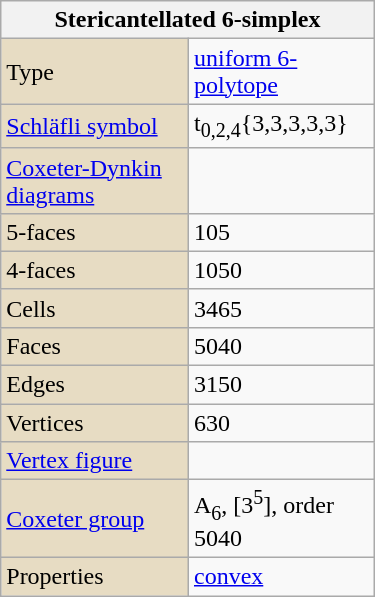<table class="wikitable" align="right" style="margin-left:10px" width="250">
<tr>
<th bgcolor=#e7dcc3 colspan=2>Stericantellated 6-simplex</th>
</tr>
<tr>
<td bgcolor=#e7dcc3>Type</td>
<td><a href='#'>uniform 6-polytope</a></td>
</tr>
<tr>
<td bgcolor=#e7dcc3><a href='#'>Schläfli symbol</a></td>
<td>t<sub>0,2,4</sub>{3,3,3,3,3}</td>
</tr>
<tr>
<td bgcolor=#e7dcc3><a href='#'>Coxeter-Dynkin diagrams</a></td>
<td></td>
</tr>
<tr>
<td bgcolor=#e7dcc3>5-faces</td>
<td>105</td>
</tr>
<tr>
<td bgcolor=#e7dcc3>4-faces</td>
<td>1050</td>
</tr>
<tr>
<td bgcolor=#e7dcc3>Cells</td>
<td>3465</td>
</tr>
<tr>
<td bgcolor=#e7dcc3>Faces</td>
<td>5040</td>
</tr>
<tr>
<td bgcolor=#e7dcc3>Edges</td>
<td>3150</td>
</tr>
<tr>
<td bgcolor=#e7dcc3>Vertices</td>
<td>630</td>
</tr>
<tr>
<td bgcolor=#e7dcc3><a href='#'>Vertex figure</a></td>
<td></td>
</tr>
<tr>
<td bgcolor=#e7dcc3><a href='#'>Coxeter group</a></td>
<td>A<sub>6</sub>, [3<sup>5</sup>], order 5040</td>
</tr>
<tr>
<td bgcolor=#e7dcc3>Properties</td>
<td><a href='#'>convex</a></td>
</tr>
</table>
